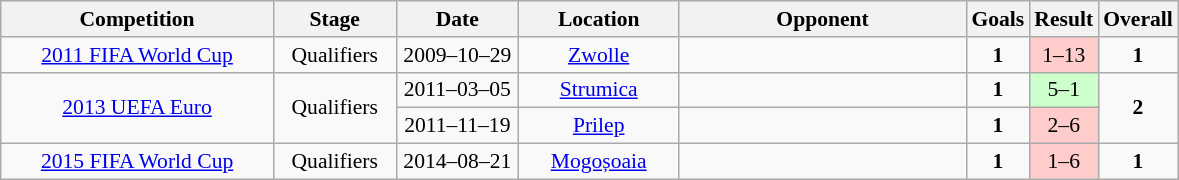<table class="wikitable" style="font-size:90%">
<tr>
<th width=175px>Competition</th>
<th width=75px>Stage</th>
<th width=75px>Date</th>
<th width=100px>Location</th>
<th width=185px>Opponent</th>
<th width=25px>Goals</th>
<th width=25>Result</th>
<th width=25px>Overall</th>
</tr>
<tr align=center>
<td><a href='#'>2011 FIFA World Cup</a></td>
<td>Qualifiers</td>
<td>2009–10–29</td>
<td><a href='#'>Zwolle</a></td>
<td align=left></td>
<td><strong>1</strong></td>
<td bgcolor=#FFCCCC>1–13</td>
<td><strong>1</strong></td>
</tr>
<tr align=center>
<td rowspan=2><a href='#'>2013 UEFA Euro</a></td>
<td rowspan=2>Qualifiers</td>
<td>2011–03–05</td>
<td><a href='#'>Strumica</a></td>
<td align=left></td>
<td><strong>1</strong></td>
<td bgcolor=#CCFFCC>5–1</td>
<td rowspan=2><strong>2</strong></td>
</tr>
<tr align=center>
<td>2011–11–19</td>
<td><a href='#'>Prilep</a></td>
<td align=left></td>
<td><strong>1</strong></td>
<td bgcolor=#FFCCCC>2–6</td>
</tr>
<tr align=center>
<td><a href='#'>2015 FIFA World Cup</a></td>
<td>Qualifiers</td>
<td>2014–08–21</td>
<td><a href='#'>Mogoșoaia</a></td>
<td align=left></td>
<td><strong>1</strong></td>
<td bgcolor=#FFCCCC>1–6</td>
<td><strong>1</strong></td>
</tr>
</table>
